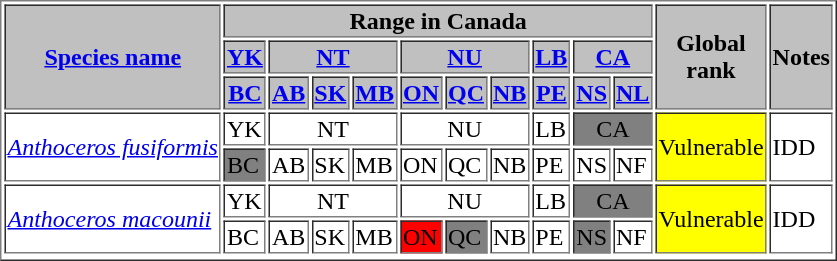<table border="1" |>
<tr>
<th rowspan="3" bgcolor=silver><a href='#'>Species name</a></th>
<th colspan="10" bgcolor=silver>Range in Canada</th>
<th rowspan="3" bgcolor=silver>Global <br> rank</th>
<th rowspan="3" bgcolor=silver>Notes</th>
</tr>
<tr>
<th bgcolor=silver><a href='#'>YK</a></th>
<th colspan="3" bgcolor=silver><a href='#'>NT</a></th>
<th colspan="3" bgcolor=silver><a href='#'>NU</a></th>
<th bgcolor=silver><a href='#'>LB</a></th>
<th colspan="2" bgcolor=silver><a href='#'>CA</a></th>
</tr>
<tr>
<th bgcolor=silver><a href='#'>BC</a></th>
<th bgcolor=silver><a href='#'>AB</a></th>
<th bgcolor=silver><a href='#'>SK</a></th>
<th bgcolor=silver><a href='#'>MB</a></th>
<th bgcolor=silver><a href='#'>ON</a></th>
<th bgcolor=silver><a href='#'>QC</a></th>
<th bgcolor=silver><a href='#'>NB</a></th>
<th bgcolor=silver><a href='#'>PE</a></th>
<th bgcolor=silver><a href='#'>NS</a></th>
<th bgcolor=silver><a href='#'>NL</a></th>
</tr>
<tr>
<td rowspan="2"><em><a href='#'>Anthoceros fusiformis</a></em></td>
<td>YK</td>
<td colspan="3" align="center">NT</td>
<td colspan="3" align="center">NU</td>
<td>LB</td>
<td colspan="2" align="center" bgcolor=gray>CA</td>
<td rowspan="2" align="center" bgcolor=yellow>Vulnerable</td>
<td rowspan="2">IDD</td>
</tr>
<tr>
<td bgcolor=gray>BC</td>
<td>AB</td>
<td>SK</td>
<td>MB</td>
<td>ON</td>
<td>QC</td>
<td>NB</td>
<td>PE</td>
<td>NS</td>
<td>NF</td>
</tr>
<tr>
<td rowspan="2"><em><a href='#'>Anthoceros macounii</a></em></td>
<td>YK</td>
<td colspan="3" align="center">NT</td>
<td colspan="3" align="center">NU</td>
<td>LB</td>
<td colspan="2" align="center" bgcolor=gray>CA</td>
<td rowspan="2" align="center" bgcolor=yellow>Vulnerable</td>
<td rowspan="2">IDD</td>
</tr>
<tr>
<td>BC</td>
<td>AB</td>
<td>SK</td>
<td>MB</td>
<td bgcolor=red>ON</td>
<td bgcolor=gray>QC</td>
<td>NB</td>
<td>PE</td>
<td bgcolor=gray>NS</td>
<td>NF</td>
</tr>
<tr>
</tr>
</table>
